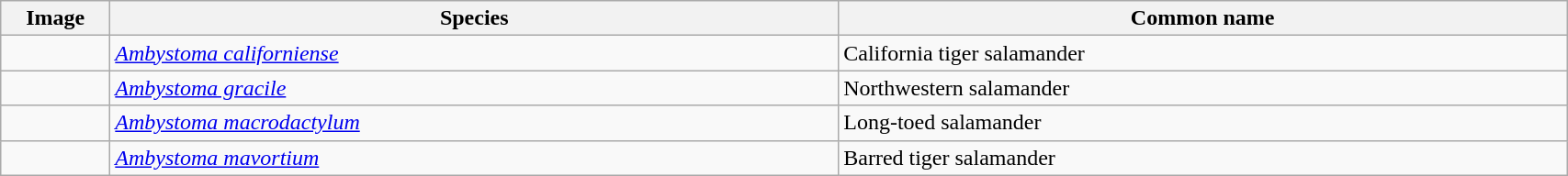<table width=90% class="wikitable">
<tr>
<th width=3%>Image</th>
<th width=25%>Species</th>
<th width=25%>Common name</th>
</tr>
<tr>
<td></td>
<td><em><a href='#'>Ambystoma californiense</a></em>  </td>
<td>California tiger salamander</td>
</tr>
<tr>
<td></td>
<td><em><a href='#'>Ambystoma gracile</a></em></td>
<td>Northwestern salamander</td>
</tr>
<tr>
<td></td>
<td><em><a href='#'>Ambystoma macrodactylum</a></em></td>
<td>Long-toed salamander</td>
</tr>
<tr>
<td></td>
<td><em><a href='#'>Ambystoma mavortium</a></em></td>
<td>Barred tiger salamander</td>
</tr>
</table>
